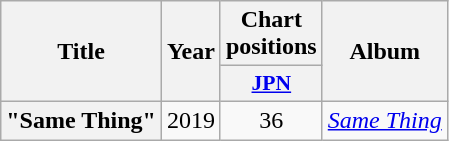<table class="wikitable plainrowheaders" style="text-align:center">
<tr>
<th rowspan="2">Title</th>
<th rowspan="2">Year</th>
<th colspan="1">Chart positions</th>
<th rowspan="2">Album</th>
</tr>
<tr>
<th scope="col" style="width:2.5em;font-size:90%;"><a href='#'>JPN</a><br></th>
</tr>
<tr>
<th scope="row">"Same Thing"<br></th>
<td>2019</td>
<td>36</td>
<td><em><a href='#'>Same Thing</a></em></td>
</tr>
</table>
